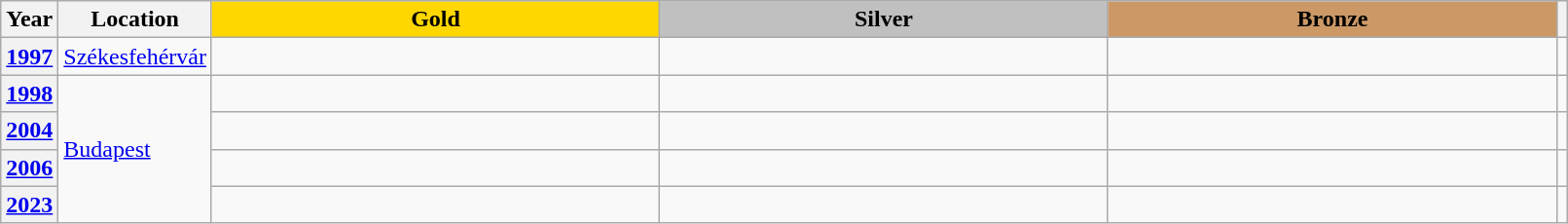<table class="wikitable unsortable" style="text-align:left; width:85%">
<tr>
<th scope="col" style="text-align:center">Year</th>
<th scope="col" style="text-align:center">Location</th>
<td scope="col" style="text-align:center; width:30%; background:gold"><strong>Gold</strong></td>
<td scope="col" style="text-align:center; width:30%; background:silver"><strong>Silver</strong></td>
<td scope="col" style="text-align:center; width:30%; background:#c96"><strong>Bronze</strong></td>
<th scope="col" style="text-align:center"></th>
</tr>
<tr>
<th scope="row" style="text-align:left"><a href='#'>1997</a></th>
<td><a href='#'>Székesfehérvár</a></td>
<td></td>
<td></td>
<td></td>
<td></td>
</tr>
<tr>
<th scope="row" style="text-align:left"><a href='#'>1998</a></th>
<td rowspan="4"><a href='#'>Budapest</a></td>
<td></td>
<td></td>
<td></td>
<td></td>
</tr>
<tr>
<th scope="row" style="text-align:left"><a href='#'>2004</a></th>
<td></td>
<td></td>
<td></td>
<td></td>
</tr>
<tr>
<th scope="row" style="text-align:left"><a href='#'>2006</a></th>
<td></td>
<td></td>
<td></td>
<td></td>
</tr>
<tr>
<th scope="row" style="text-align:left"><a href='#'>2023</a></th>
<td></td>
<td></td>
<td></td>
<td></td>
</tr>
</table>
